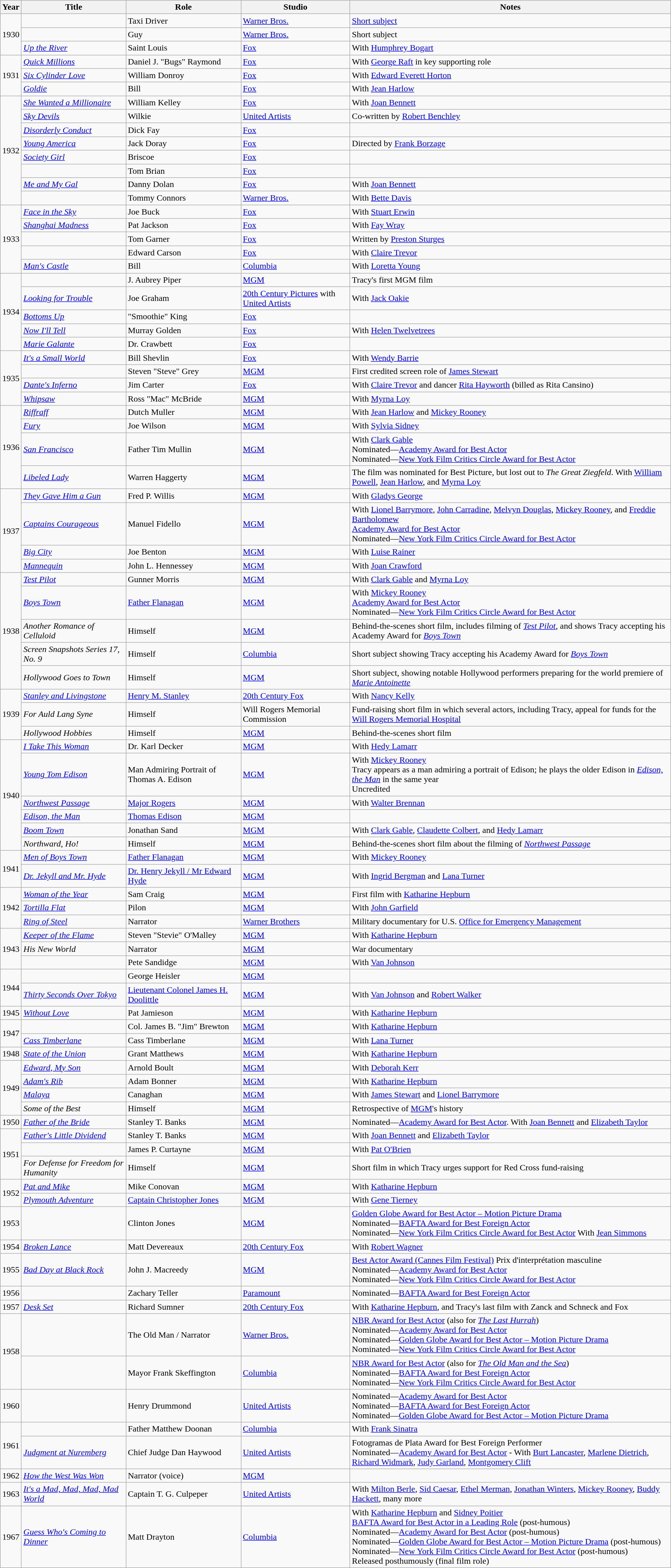<table class="wikitable sortable">
<tr>
<th>Year</th>
<th>Title</th>
<th>Role</th>
<th>Studio</th>
<th class="unsortable">Notes</th>
</tr>
<tr>
<td rowspan="3">1930</td>
<td></td>
<td>Taxi Driver</td>
<td><a href='#'>Warner Bros.</a></td>
<td><a href='#'>Short subject</a></td>
</tr>
<tr>
<td></td>
<td>Guy</td>
<td><a href='#'>Warner Bros.</a></td>
<td>Short subject</td>
</tr>
<tr>
<td><em><a href='#'>Up the River</a></em></td>
<td>Saint Louis</td>
<td><a href='#'>Fox</a></td>
<td>With <a href='#'>Humphrey Bogart</a></td>
</tr>
<tr>
<td rowspan="3">1931</td>
<td><em><a href='#'>Quick Millions</a></em></td>
<td>Daniel J. "Bugs" Raymond</td>
<td><a href='#'>Fox</a></td>
<td>With <a href='#'>George Raft</a> in key supporting role</td>
</tr>
<tr>
<td><em><a href='#'>Six Cylinder Love</a></em></td>
<td>William Donroy</td>
<td><a href='#'>Fox</a></td>
<td>With <a href='#'>Edward Everett Horton</a></td>
</tr>
<tr>
<td><em><a href='#'>Goldie</a></em></td>
<td>Bill</td>
<td><a href='#'>Fox</a></td>
<td>With <a href='#'>Jean Harlow</a></td>
</tr>
<tr>
<td rowspan="8">1932</td>
<td><em><a href='#'>She Wanted a Millionaire</a></em></td>
<td>William Kelley</td>
<td><a href='#'>Fox</a></td>
<td>With <a href='#'>Joan Bennett</a></td>
</tr>
<tr>
<td><em><a href='#'>Sky Devils</a></em></td>
<td>Wilkie</td>
<td><a href='#'>United Artists</a></td>
<td>Co-written by <a href='#'>Robert Benchley</a></td>
</tr>
<tr>
<td><em><a href='#'>Disorderly Conduct</a></em></td>
<td>Dick Fay</td>
<td><a href='#'>Fox</a></td>
<td></td>
</tr>
<tr>
<td><em><a href='#'>Young America</a></em></td>
<td>Jack Doray</td>
<td><a href='#'>Fox</a></td>
<td>Directed by <a href='#'>Frank Borzage</a></td>
</tr>
<tr>
<td><em><a href='#'>Society Girl</a></em></td>
<td>Briscoe</td>
<td><a href='#'>Fox</a></td>
<td></td>
</tr>
<tr>
<td></td>
<td>Tom Brian</td>
<td><a href='#'>Fox</a></td>
<td></td>
</tr>
<tr>
<td><em><a href='#'>Me and My Gal</a></em></td>
<td>Danny Dolan</td>
<td><a href='#'>Fox</a></td>
<td>With <a href='#'>Joan Bennett</a></td>
</tr>
<tr>
<td></td>
<td>Tommy Connors</td>
<td><a href='#'>Warner Bros.</a></td>
<td>With <a href='#'>Bette Davis</a></td>
</tr>
<tr>
<td rowspan="5">1933</td>
<td><em><a href='#'>Face in the Sky</a></em></td>
<td>Joe Buck</td>
<td><a href='#'>Fox</a></td>
<td>With <a href='#'>Stuart Erwin</a></td>
</tr>
<tr>
<td><em><a href='#'>Shanghai Madness</a></em></td>
<td>Pat Jackson</td>
<td><a href='#'>Fox</a></td>
<td>With <a href='#'>Fay Wray</a></td>
</tr>
<tr>
<td></td>
<td>Tom Garner</td>
<td><a href='#'>Fox</a></td>
<td>Written by <a href='#'>Preston Sturges</a></td>
</tr>
<tr>
<td></td>
<td>Edward Carson</td>
<td><a href='#'>Fox</a></td>
<td>With <a href='#'>Claire Trevor</a></td>
</tr>
<tr>
<td><em><a href='#'>Man's Castle</a></em></td>
<td>Bill</td>
<td><a href='#'>Columbia</a></td>
<td>With <a href='#'>Loretta Young</a></td>
</tr>
<tr>
<td rowspan="5">1934</td>
<td></td>
<td>J. Aubrey Piper</td>
<td><a href='#'>MGM</a></td>
<td>Tracy's first MGM film</td>
</tr>
<tr>
<td><em><a href='#'>Looking for Trouble</a></em></td>
<td>Joe Graham</td>
<td><a href='#'>20th Century Pictures</a> with <a href='#'>United Artists</a></td>
<td>With <a href='#'>Jack Oakie</a></td>
</tr>
<tr>
<td><em><a href='#'>Bottoms Up</a></em></td>
<td>"Smoothie" King</td>
<td><a href='#'>Fox</a></td>
<td></td>
</tr>
<tr>
<td><em><a href='#'>Now I'll Tell</a></em></td>
<td>Murray Golden</td>
<td><a href='#'>Fox</a></td>
<td>With <a href='#'>Helen Twelvetrees</a></td>
</tr>
<tr>
<td><em><a href='#'>Marie Galante</a></em></td>
<td>Dr. Crawbett</td>
<td><a href='#'>Fox</a></td>
<td></td>
</tr>
<tr>
<td rowspan="4">1935</td>
<td><em><a href='#'>It's a Small World</a></em></td>
<td>Bill Shevlin</td>
<td><a href='#'>Fox</a></td>
<td>With <a href='#'>Wendy Barrie</a></td>
</tr>
<tr>
<td></td>
<td>Steven "Steve" Grey</td>
<td><a href='#'>MGM</a></td>
<td>First credited screen role of <a href='#'>James Stewart</a></td>
</tr>
<tr>
<td><em><a href='#'>Dante's Inferno</a></em></td>
<td>Jim Carter</td>
<td><a href='#'>Fox</a></td>
<td>With <a href='#'>Claire Trevor</a> and dancer <a href='#'>Rita Hayworth</a> (billed as Rita Cansino)</td>
</tr>
<tr>
<td><em><a href='#'>Whipsaw</a></em></td>
<td>Ross "Mac" McBride</td>
<td><a href='#'>MGM</a></td>
<td>With <a href='#'>Myrna Loy</a></td>
</tr>
<tr>
<td rowspan="4">1936</td>
<td><em><a href='#'>Riffraff</a></em></td>
<td>Dutch Muller</td>
<td><a href='#'>MGM</a></td>
<td>With <a href='#'>Jean Harlow</a> and <a href='#'>Mickey Rooney</a></td>
</tr>
<tr>
<td><em><a href='#'>Fury</a></em></td>
<td>Joe Wilson</td>
<td><a href='#'>MGM</a></td>
<td>With <a href='#'>Sylvia Sidney</a></td>
</tr>
<tr>
<td><em><a href='#'>San Francisco</a></em></td>
<td>Father Tim Mullin</td>
<td><a href='#'>MGM</a></td>
<td>With <a href='#'>Clark Gable</a><br>Nominated—<a href='#'>Academy Award for Best Actor</a><br>Nominated—<a href='#'>New York Film Critics Circle Award for Best Actor</a></td>
</tr>
<tr>
<td><em><a href='#'>Libeled Lady</a></em></td>
<td>Warren Haggerty</td>
<td><a href='#'>MGM</a></td>
<td>The film was nominated for Best Picture, but lost out to <em>The Great Ziegfeld</em>. With <a href='#'>William Powell</a>, <a href='#'>Jean Harlow</a>, and <a href='#'>Myrna Loy</a></td>
</tr>
<tr>
<td rowspan="4">1937</td>
<td><em><a href='#'>They Gave Him a Gun</a></em></td>
<td>Fred P. Willis</td>
<td><a href='#'>MGM</a></td>
<td>With <a href='#'>Gladys George</a></td>
</tr>
<tr>
<td><em><a href='#'>Captains Courageous</a></em></td>
<td>Manuel Fidello</td>
<td><a href='#'>MGM</a></td>
<td>With <a href='#'>Lionel Barrymore</a>, <a href='#'>John Carradine</a>, <a href='#'>Melvyn Douglas</a>, <a href='#'>Mickey Rooney</a>, and <a href='#'>Freddie Bartholomew</a> <br><a href='#'>Academy Award for Best Actor</a><br>Nominated—<a href='#'>New York Film Critics Circle Award for Best Actor</a></td>
</tr>
<tr>
<td><em><a href='#'>Big City</a></em></td>
<td>Joe Benton</td>
<td><a href='#'>MGM</a></td>
<td>With <a href='#'>Luise Rainer</a></td>
</tr>
<tr>
<td><em><a href='#'>Mannequin</a></em></td>
<td>John L. Hennessey</td>
<td><a href='#'>MGM</a></td>
<td>With <a href='#'>Joan Crawford</a></td>
</tr>
<tr>
<td rowspan="5">1938</td>
<td><em><a href='#'>Test Pilot</a></em></td>
<td>Gunner Morris</td>
<td><a href='#'>MGM</a></td>
<td>With <a href='#'>Clark Gable</a> and <a href='#'>Myrna Loy</a></td>
</tr>
<tr>
<td><em><a href='#'>Boys Town</a></em></td>
<td><a href='#'>Father Flanagan</a></td>
<td><a href='#'>MGM</a></td>
<td>With <a href='#'>Mickey Rooney</a><br><a href='#'>Academy Award for Best Actor</a><br>Nominated—<a href='#'>New York Film Critics Circle Award for Best Actor</a></td>
</tr>
<tr>
<td><em>Another Romance of Celluloid</em></td>
<td>Himself</td>
<td><a href='#'>MGM</a></td>
<td>Behind-the-scenes short film, includes filming of <em><a href='#'>Test Pilot</a></em>, and shows Tracy accepting his Academy Award for <em><a href='#'>Boys Town</a></em></td>
</tr>
<tr>
<td><em>Screen Snapshots Series 17, No. 9</em></td>
<td>Himself</td>
<td><a href='#'>Columbia</a></td>
<td>Short subject showing Tracy accepting his Academy Award for <em><a href='#'>Boys Town</a></em></td>
</tr>
<tr>
<td><em>Hollywood Goes to Town</em></td>
<td>Himself</td>
<td><a href='#'>MGM</a></td>
<td>Short subject, showing notable Hollywood performers preparing for the world premiere of <em><a href='#'>Marie Antoinette</a></em></td>
</tr>
<tr>
<td rowspan="3">1939</td>
<td><em><a href='#'>Stanley and Livingstone</a></em></td>
<td><a href='#'>Henry M. Stanley</a></td>
<td><a href='#'>20th Century Fox</a></td>
<td>With <a href='#'>Nancy Kelly</a></td>
</tr>
<tr>
<td><em>For Auld Lang Syne</em></td>
<td>Himself</td>
<td>Will Rogers Memorial Commission</td>
<td>Fund-raising short film in which several actors, including Tracy, appeal for funds for the <a href='#'>Will Rogers Memorial Hospital</a></td>
</tr>
<tr>
<td><em>Hollywood Hobbies</em></td>
<td>Himself</td>
<td><a href='#'>MGM</a></td>
<td>Behind-the-scenes short film</td>
</tr>
<tr>
<td rowspan="6">1940</td>
<td><em><a href='#'>I Take This Woman</a></em></td>
<td>Dr. Karl Decker</td>
<td><a href='#'>MGM</a></td>
<td>With <a href='#'>Hedy Lamarr</a></td>
</tr>
<tr>
<td><em><a href='#'>Young Tom Edison</a></em></td>
<td>Man Admiring Portrait of Thomas A. Edison</td>
<td><a href='#'>MGM</a></td>
<td>With <a href='#'>Mickey Rooney</a><br>Tracy appears as a man admiring a portrait of Edison; he plays the older Edison in <em><a href='#'>Edison, the Man</a></em> in the same year<br>Uncredited</td>
</tr>
<tr>
<td><em><a href='#'>Northwest Passage</a></em></td>
<td><a href='#'>Major Rogers</a></td>
<td><a href='#'>MGM</a></td>
<td>With <a href='#'>Walter Brennan</a></td>
</tr>
<tr>
<td><em><a href='#'>Edison, the Man</a></em></td>
<td><a href='#'>Thomas Edison</a></td>
<td><a href='#'>MGM</a></td>
<td></td>
</tr>
<tr>
<td><em><a href='#'>Boom Town</a></em></td>
<td>Jonathan Sand</td>
<td><a href='#'>MGM</a></td>
<td>With <a href='#'>Clark Gable</a>, <a href='#'>Claudette Colbert</a>, and <a href='#'>Hedy Lamarr</a></td>
</tr>
<tr>
<td><em>Northward, Ho!</em></td>
<td>Himself</td>
<td><a href='#'>MGM</a></td>
<td>Behind-the-scenes short film about the filming of <em><a href='#'>Northwest Passage</a></em></td>
</tr>
<tr>
<td rowspan="2">1941</td>
<td><em><a href='#'>Men of Boys Town</a></em></td>
<td><a href='#'>Father Flanagan</a></td>
<td><a href='#'>MGM</a></td>
<td>With <a href='#'>Mickey Rooney</a></td>
</tr>
<tr>
<td><em><a href='#'>Dr. Jekyll and Mr. Hyde</a></em></td>
<td><a href='#'>Dr. Henry Jekyll / Mr Edward Hyde</a></td>
<td><a href='#'>MGM</a></td>
<td>With <a href='#'>Ingrid Bergman</a> and <a href='#'>Lana Turner</a></td>
</tr>
<tr>
<td rowspan="3">1942</td>
<td><em><a href='#'>Woman of the Year</a></em></td>
<td>Sam Craig</td>
<td><a href='#'>MGM</a></td>
<td>First film with <a href='#'>Katharine Hepburn</a></td>
</tr>
<tr>
<td><em><a href='#'>Tortilla Flat</a></em></td>
<td>Pilon</td>
<td><a href='#'>MGM</a></td>
<td>With <a href='#'>John Garfield</a></td>
</tr>
<tr>
<td><em><a href='#'>Ring of Steel</a></em></td>
<td>Narrator</td>
<td><a href='#'>Warner Brothers</a></td>
<td>Military documentary for U.S. <a href='#'>Office for Emergency Management</a></td>
</tr>
<tr>
<td rowspan="3">1943</td>
<td><em><a href='#'>Keeper of the Flame</a></em></td>
<td>Steven "Stevie" O'Malley</td>
<td><a href='#'>MGM</a></td>
<td>With <a href='#'>Katharine Hepburn</a></td>
</tr>
<tr>
<td><em>His New World</em></td>
<td>Narrator</td>
<td><a href='#'>MGM</a></td>
<td>War documentary</td>
</tr>
<tr>
<td></td>
<td>Pete Sandidge</td>
<td><a href='#'>MGM</a></td>
<td>With <a href='#'>Van Johnson</a></td>
</tr>
<tr>
<td rowspan="2">1944</td>
<td></td>
<td>George Heisler</td>
<td><a href='#'>MGM</a></td>
<td></td>
</tr>
<tr>
<td><em><a href='#'>Thirty Seconds Over Tokyo</a></em></td>
<td><a href='#'>Lieutenant Colonel James H. Doolittle</a></td>
<td><a href='#'>MGM</a></td>
<td>With <a href='#'>Van Johnson</a> and <a href='#'>Robert Walker</a></td>
</tr>
<tr>
<td>1945</td>
<td><em><a href='#'>Without Love</a></em></td>
<td>Pat Jamieson</td>
<td><a href='#'>MGM</a></td>
<td>With <a href='#'>Katharine Hepburn</a></td>
</tr>
<tr>
<td rowspan="2">1947</td>
<td></td>
<td>Col. James B. "Jim" Brewton</td>
<td><a href='#'>MGM</a></td>
<td>With <a href='#'>Katharine Hepburn</a></td>
</tr>
<tr>
<td><em><a href='#'>Cass Timberlane</a></em></td>
<td>Cass Timberlane</td>
<td><a href='#'>MGM</a></td>
<td>With <a href='#'>Lana Turner</a></td>
</tr>
<tr>
<td>1948</td>
<td><em><a href='#'>State of the Union</a></em></td>
<td>Grant Matthews</td>
<td><a href='#'>MGM</a></td>
<td>With <a href='#'>Katharine Hepburn</a></td>
</tr>
<tr>
<td rowspan="4">1949</td>
<td><em><a href='#'>Edward, My Son</a></em></td>
<td>Arnold Boult</td>
<td><a href='#'>MGM</a></td>
<td>With <a href='#'>Deborah Kerr</a></td>
</tr>
<tr>
<td><em><a href='#'>Adam's Rib</a></em></td>
<td>Adam Bonner</td>
<td><a href='#'>MGM</a></td>
<td>With <a href='#'>Katharine Hepburn</a></td>
</tr>
<tr>
<td><em><a href='#'>Malaya</a></em></td>
<td>Canaghan</td>
<td><a href='#'>MGM</a></td>
<td>With <a href='#'>James Stewart</a> and <a href='#'>Lionel Barrymore</a></td>
</tr>
<tr>
<td><em>Some of the Best</em></td>
<td>Himself</td>
<td><a href='#'>MGM</a></td>
<td>Retrospective of <a href='#'>MGM</a>'s history</td>
</tr>
<tr>
<td>1950</td>
<td><em><a href='#'>Father of the Bride</a></em></td>
<td>Stanley T. Banks</td>
<td><a href='#'>MGM</a></td>
<td>Nominated—<a href='#'>Academy Award for Best Actor</a>. With <a href='#'>Joan Bennett</a> and <a href='#'>Elizabeth Taylor</a></td>
</tr>
<tr>
<td rowspan="3">1951</td>
<td><em><a href='#'>Father's Little Dividend</a></em></td>
<td>Stanley T. Banks</td>
<td><a href='#'>MGM</a></td>
<td>With <a href='#'>Joan Bennett</a> and <a href='#'>Elizabeth Taylor</a></td>
</tr>
<tr>
<td></td>
<td>James P. Curtayne</td>
<td><a href='#'>MGM</a></td>
<td>With <a href='#'>Pat O'Brien</a></td>
</tr>
<tr>
<td><em>For Defense for Freedom for Humanity</em></td>
<td>Himself</td>
<td><a href='#'>MGM</a></td>
<td>Short film in which Tracy urges support for Red Cross fund-raising</td>
</tr>
<tr>
<td rowspan="2">1952</td>
<td><em><a href='#'>Pat and Mike</a></em></td>
<td>Mike Conovan</td>
<td><a href='#'>MGM</a></td>
<td>With <a href='#'>Katharine Hepburn</a></td>
</tr>
<tr>
<td><em><a href='#'>Plymouth Adventure</a></em></td>
<td><a href='#'>Captain Christopher Jones</a></td>
<td><a href='#'>MGM</a></td>
<td>With <a href='#'>Gene Tierney</a></td>
</tr>
<tr>
<td>1953</td>
<td></td>
<td>Clinton Jones</td>
<td><a href='#'>MGM</a></td>
<td><a href='#'>Golden Globe Award for Best Actor – Motion Picture Drama</a><br>Nominated—<a href='#'>BAFTA Award for Best Foreign Actor</a><br>Nominated—<a href='#'>New York Film Critics Circle Award for Best Actor</a> With <a href='#'>Jean Simmons</a></td>
</tr>
<tr>
<td>1954</td>
<td><em><a href='#'>Broken Lance</a></em></td>
<td>Matt Devereaux</td>
<td><a href='#'>20th Century Fox</a></td>
<td>With <a href='#'>Robert Wagner</a></td>
</tr>
<tr>
<td>1955</td>
<td><em><a href='#'>Bad Day at Black Rock</a></em></td>
<td>John J. Macreedy</td>
<td><a href='#'>MGM</a></td>
<td><a href='#'>Best Actor Award (Cannes Film Festival)</a> Prix d'interprétation masculine <br>Nominated—<a href='#'>Academy Award for Best Actor</a><br>Nominated—<a href='#'>New York Film Critics Circle Award for Best Actor</a></td>
</tr>
<tr>
<td>1956</td>
<td></td>
<td>Zachary Teller</td>
<td><a href='#'>Paramount</a></td>
<td>Nominated—<a href='#'>BAFTA Award for Best Foreign Actor</a></td>
</tr>
<tr>
<td>1957</td>
<td><em><a href='#'>Desk Set</a></em></td>
<td>Richard Sumner</td>
<td><a href='#'>20th Century Fox</a></td>
<td>With <a href='#'>Katharine Hepburn</a>, and Tracy's last film with Zanck and Schneck and Fox</td>
</tr>
<tr>
<td rowspan="2">1958</td>
<td></td>
<td>The Old Man / Narrator</td>
<td><a href='#'>Warner Bros.</a></td>
<td><a href='#'>NBR Award for Best Actor</a> (also for <em><a href='#'>The Last Hurrah</a></em>)<br>Nominated—<a href='#'>Academy Award for Best Actor</a><br>Nominated—<a href='#'>Golden Globe Award for Best Actor – Motion Picture Drama</a><br>Nominated—<a href='#'>New York Film Critics Circle Award for Best Actor</a></td>
</tr>
<tr>
<td></td>
<td>Mayor Frank Skeffington</td>
<td><a href='#'>Columbia</a></td>
<td><a href='#'>NBR Award for Best Actor</a> (also for <em><a href='#'>The Old Man and the Sea</a></em>)<br>Nominated—<a href='#'>BAFTA Award for Best Foreign Actor</a><br>Nominated—<a href='#'>New York Film Critics Circle Award for Best Actor</a></td>
</tr>
<tr>
<td>1960</td>
<td></td>
<td>Henry Drummond</td>
<td><a href='#'>United Artists</a></td>
<td>Nominated—<a href='#'>Academy Award for Best Actor</a><br>Nominated—<a href='#'>BAFTA Award for Best Foreign Actor</a><br>Nominated—<a href='#'>Golden Globe Award for Best Actor – Motion Picture Drama</a></td>
</tr>
<tr>
<td rowspan="2">1961</td>
<td></td>
<td>Father Matthew Doonan</td>
<td><a href='#'>Columbia</a></td>
<td>With <a href='#'>Frank Sinatra</a></td>
</tr>
<tr>
<td><em><a href='#'>Judgment at Nuremberg</a></em></td>
<td>Chief Judge Dan Haywood</td>
<td><a href='#'>United Artists</a></td>
<td>Fotogramas de Plata Award for Best Foreign Performer<br>Nominated—<a href='#'>Academy Award for Best Actor</a> - With <a href='#'>Burt Lancaster</a>, <a href='#'>Marlene Dietrich</a>, <a href='#'>Richard Widmark</a>, <a href='#'>Judy Garland</a>, <a href='#'>Montgomery Clift</a></td>
</tr>
<tr>
<td>1962</td>
<td><em><a href='#'>How the West Was Won</a></em></td>
<td>Narrator (voice)</td>
<td><a href='#'>MGM</a></td>
<td></td>
</tr>
<tr>
<td>1963</td>
<td><em><a href='#'>It's a Mad, Mad, Mad, Mad World</a></em></td>
<td>Captain T. G. Culpeper</td>
<td><a href='#'>United Artists</a></td>
<td>With <a href='#'>Milton Berle</a>, <a href='#'>Sid Caesar</a>, <a href='#'>Ethel Merman</a>, <a href='#'>Jonathan Winters</a>, <a href='#'>Mickey Rooney</a>, <a href='#'>Buddy Hackett</a>, many more</td>
</tr>
<tr>
<td>1967</td>
<td><em><a href='#'>Guess Who's Coming to Dinner</a></em></td>
<td>Matt Drayton</td>
<td><a href='#'>Columbia</a></td>
<td>With <a href='#'>Katharine Hepburn</a> and <a href='#'>Sidney Poitier</a><br><a href='#'>BAFTA Award for Best Actor in a Leading Role</a> (post-humous) <br>Nominated—<a href='#'>Academy Award for Best Actor</a> (post-humous)<br>Nominated—<a href='#'>Golden Globe Award for Best Actor – Motion Picture Drama</a> (post-humous)<br>Nominated—<a href='#'>New York Film Critics Circle Award for Best Actor</a> (post-humous)<br>Released posthumously (final film role)</td>
</tr>
</table>
